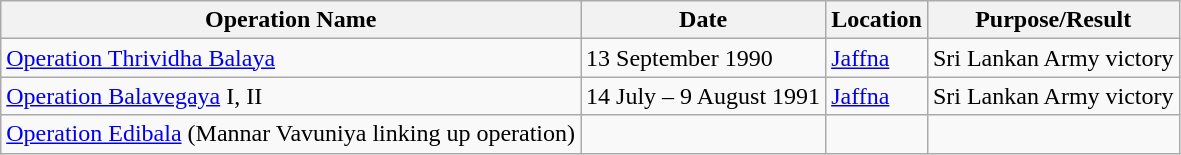<table class="wikitable sortable">
<tr>
<th>Operation Name</th>
<th>Date</th>
<th>Location</th>
<th>Purpose/Result</th>
</tr>
<tr>
<td><a href='#'>Operation Thrividha Balaya</a></td>
<td>13 September 1990</td>
<td><a href='#'>Jaffna</a></td>
<td>Sri Lankan Army victory</td>
</tr>
<tr>
<td><a href='#'>Operation Balavegaya</a> I, II</td>
<td>14 July – 9 August 1991</td>
<td><a href='#'>Jaffna</a></td>
<td>Sri Lankan Army victory</td>
</tr>
<tr>
<td><a href='#'>Operation Edibala</a> (Mannar Vavuniya linking up operation)</td>
<td></td>
<td></td>
<td></td>
</tr>
</table>
